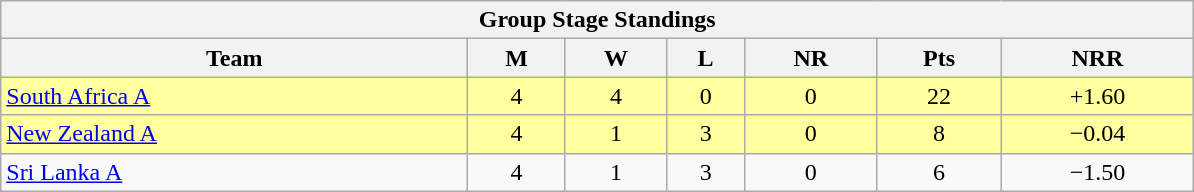<table class="wikitable" width=63%>
<tr>
<th colspan="8">Group Stage Standings</th>
</tr>
<tr>
<th>Team</th>
<th>M</th>
<th>W</th>
<th>L</th>
<th>NR</th>
<th>Pts</th>
<th>NRR</th>
</tr>
<tr align=center bgcolor="ffffa0">
<td align=left> <a href='#'>South Africa A</a></td>
<td>4</td>
<td>4</td>
<td>0</td>
<td>0</td>
<td>22</td>
<td>+1.60</td>
</tr>
<tr align=center bgcolor="ffffa0">
<td align=left> <a href='#'>New Zealand A</a></td>
<td>4</td>
<td>1</td>
<td>3</td>
<td>0</td>
<td>8</td>
<td>−0.04</td>
</tr>
<tr align=center>
<td align=left> <a href='#'>Sri Lanka A</a></td>
<td>4</td>
<td>1</td>
<td>3</td>
<td>0</td>
<td>6</td>
<td>−1.50</td>
</tr>
</table>
